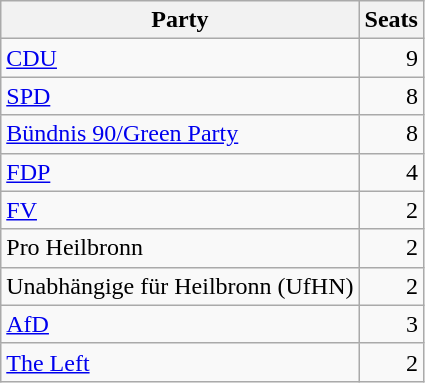<table class="wikitable">
<tr>
<th>Party</th>
<th>Seats</th>
</tr>
<tr>
<td align="left"><a href='#'>CDU</a></td>
<td align="right">9</td>
</tr>
<tr>
<td align="left"><a href='#'>SPD</a></td>
<td align="right">8</td>
</tr>
<tr>
<td align="left"><a href='#'>Bündnis 90/Green Party</a></td>
<td align="right">8</td>
</tr>
<tr>
<td align="left"><a href='#'>FDP</a></td>
<td align="right">4</td>
</tr>
<tr>
<td align="left"><a href='#'>FV</a></td>
<td align="right">2</td>
</tr>
<tr>
<td align="left">Pro Heilbronn</td>
<td align="right">2</td>
</tr>
<tr>
<td align="left">Unabhängige für Heilbronn (UfHN)</td>
<td align="right">2</td>
</tr>
<tr>
<td align="left"><a href='#'>AfD</a></td>
<td align="right">3</td>
</tr>
<tr>
<td align="left"><a href='#'>The Left</a></td>
<td align="right">2</td>
</tr>
</table>
